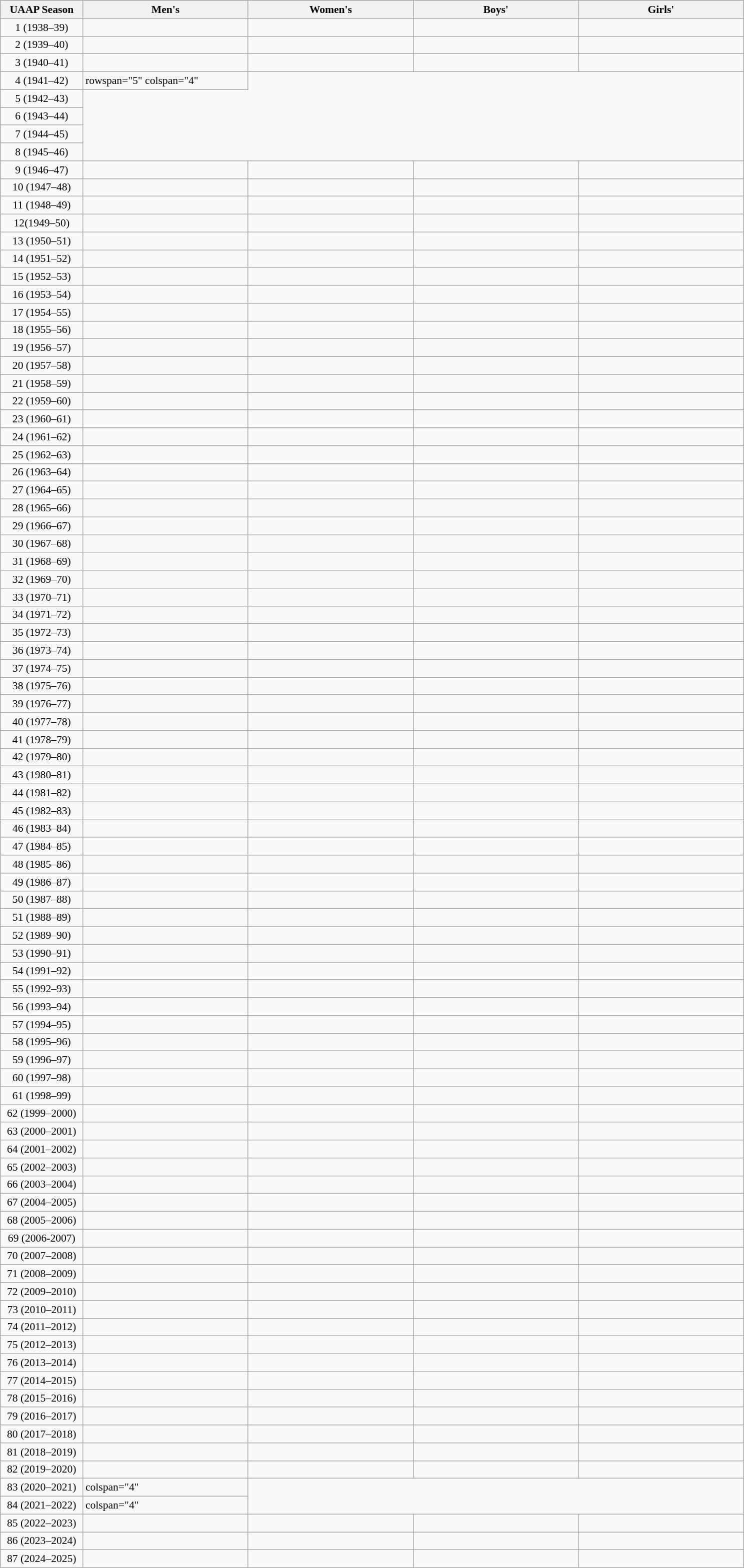<table class="wikitable" style="font-size:90%;">
<tr bgcolor="efefef">
<th width=10%>UAAP Season</th>
<th width=20%>Men's</th>
<th width=20%>Women's</th>
<th width=20%>Boys'</th>
<th width=20%>Girls'</th>
</tr>
<tr>
<td align=center>1 (1938–39)</td>
<td></td>
<td></td>
<td></td>
<td></td>
</tr>
<tr>
<td align=center>2 (1939–40)</td>
<td></td>
<td></td>
<td></td>
<td></td>
</tr>
<tr>
<td align=center>3 (1940–41)</td>
<td></td>
<td></td>
<td></td>
<td></td>
</tr>
<tr>
<td align=center>4 (1941–42)</td>
<td>rowspan="5" colspan="4" </td>
</tr>
<tr>
<td align=center>5 (1942–43)</td>
</tr>
<tr>
<td align=center>6 (1943–44)</td>
</tr>
<tr>
<td align=center>7 (1944–45)</td>
</tr>
<tr>
<td align=center>8 (1945–46)</td>
</tr>
<tr>
<td align=center>9 (1946–47)</td>
<td></td>
<td></td>
<td></td>
<td></td>
</tr>
<tr>
<td align=center>10 (1947–48)</td>
<td></td>
<td></td>
<td></td>
<td></td>
</tr>
<tr>
<td align=center>11 (1948–49)</td>
<td></td>
<td></td>
<td></td>
<td></td>
</tr>
<tr>
<td align=center>12(1949–50)</td>
<td></td>
<td></td>
<td></td>
<td></td>
</tr>
<tr>
<td align=center>13 (1950–51)</td>
<td></td>
<td></td>
<td></td>
<td></td>
</tr>
<tr>
<td align=center>14 (1951–52)</td>
<td></td>
<td></td>
<td></td>
<td></td>
</tr>
<tr>
<td align=center>15 (1952–53)</td>
<td></td>
<td></td>
<td></td>
<td></td>
</tr>
<tr>
<td align=center>16 (1953–54)</td>
<td></td>
<td></td>
<td></td>
<td></td>
</tr>
<tr>
<td align=center>17 (1954–55)</td>
<td></td>
<td></td>
<td></td>
<td></td>
</tr>
<tr>
<td align=center>18 (1955–56)</td>
<td></td>
<td></td>
<td></td>
<td></td>
</tr>
<tr>
<td align=center>19 (1956–57)</td>
<td></td>
<td></td>
<td></td>
<td></td>
</tr>
<tr>
<td align=center>20 (1957–58)</td>
<td></td>
<td></td>
<td></td>
<td></td>
</tr>
<tr>
<td align=center>21 (1958–59)</td>
<td></td>
<td></td>
<td></td>
<td></td>
</tr>
<tr>
<td align=center>22 (1959–60)</td>
<td></td>
<td></td>
<td></td>
<td></td>
</tr>
<tr>
<td align=center>23 (1960–61)</td>
<td></td>
<td></td>
<td></td>
<td></td>
</tr>
<tr>
<td align=center>24 (1961–62)</td>
<td></td>
<td></td>
<td></td>
<td></td>
</tr>
<tr>
<td align=center>25 (1962–63)</td>
<td></td>
<td></td>
<td></td>
<td></td>
</tr>
<tr>
<td align=center>26 (1963–64)</td>
<td></td>
<td></td>
<td></td>
<td></td>
</tr>
<tr>
<td align=center>27 (1964–65)</td>
<td></td>
<td></td>
<td></td>
<td></td>
</tr>
<tr>
<td align=center>28 (1965–66)</td>
<td></td>
<td></td>
<td></td>
<td></td>
</tr>
<tr>
<td align=center>29 (1966–67)</td>
<td></td>
<td></td>
<td></td>
<td></td>
</tr>
<tr>
<td align=center>30 (1967–68)</td>
<td></td>
<td></td>
<td></td>
<td></td>
</tr>
<tr>
<td align=center>31 (1968–69)</td>
<td></td>
<td></td>
<td></td>
<td></td>
</tr>
<tr>
<td align=center>32 (1969–70)</td>
<td></td>
<td></td>
<td></td>
<td></td>
</tr>
<tr>
<td align=center>33 (1970–71)</td>
<td></td>
<td></td>
<td></td>
<td></td>
</tr>
<tr>
<td align=center>34 (1971–72)</td>
<td></td>
<td></td>
<td></td>
<td></td>
</tr>
<tr>
<td align=center>35 (1972–73)</td>
<td></td>
<td></td>
<td></td>
<td></td>
</tr>
<tr>
<td align=center>36 (1973–74)</td>
<td></td>
<td></td>
<td></td>
<td></td>
</tr>
<tr>
<td align=center>37 (1974–75)</td>
<td></td>
<td></td>
<td></td>
<td></td>
</tr>
<tr>
<td align=center>38 (1975–76)</td>
<td></td>
<td></td>
<td></td>
<td></td>
</tr>
<tr>
<td align=center>39 (1976–77)</td>
<td></td>
<td></td>
<td></td>
<td></td>
</tr>
<tr>
<td align=center>40 (1977–78)</td>
<td></td>
<td></td>
<td></td>
<td></td>
</tr>
<tr>
<td align=center>41 (1978–79)</td>
<td></td>
<td></td>
<td></td>
<td></td>
</tr>
<tr>
<td align=center>42 (1979–80)</td>
<td></td>
<td></td>
<td></td>
<td></td>
</tr>
<tr>
<td align=center>43 (1980–81)</td>
<td></td>
<td></td>
<td></td>
<td></td>
</tr>
<tr>
<td align=center>44 (1981–82)</td>
<td></td>
<td></td>
<td></td>
<td></td>
</tr>
<tr>
<td align=center>45 (1982–83)</td>
<td></td>
<td></td>
<td></td>
<td></td>
</tr>
<tr>
<td align=center>46 (1983–84)</td>
<td></td>
<td></td>
<td></td>
<td></td>
</tr>
<tr>
<td align=center>47 (1984–85)</td>
<td></td>
<td></td>
<td></td>
<td></td>
</tr>
<tr>
<td align=center>48 (1985–86)</td>
<td></td>
<td></td>
<td></td>
<td></td>
</tr>
<tr>
<td align=center>49 (1986–87)</td>
<td></td>
<td></td>
<td></td>
<td></td>
</tr>
<tr>
<td align=center>50 (1987–88)</td>
<td></td>
<td></td>
<td></td>
<td></td>
</tr>
<tr>
<td align=center>51 (1988–89)</td>
<td></td>
<td></td>
<td></td>
<td></td>
</tr>
<tr>
<td align=center>52 (1989–90)</td>
<td></td>
<td></td>
<td></td>
<td></td>
</tr>
<tr>
<td align=center>53 (1990–91)</td>
<td></td>
<td></td>
<td></td>
<td></td>
</tr>
<tr>
<td align=center>54 (1991–92)</td>
<td></td>
<td></td>
<td></td>
<td></td>
</tr>
<tr>
<td align=center>55 (1992–93)</td>
<td></td>
<td></td>
<td></td>
<td></td>
</tr>
<tr>
<td align=center>56 (1993–94)</td>
<td></td>
<td></td>
<td></td>
<td></td>
</tr>
<tr>
<td align=center>57 (1994–95)</td>
<td></td>
<td></td>
<td></td>
<td></td>
</tr>
<tr>
<td align=center>58 (1995–96)</td>
<td></td>
<td></td>
<td></td>
<td></td>
</tr>
<tr>
<td align=center>59 (1996–97)</td>
<td></td>
<td></td>
<td></td>
<td></td>
</tr>
<tr>
<td align=center>60 (1997–98)</td>
<td></td>
<td></td>
<td></td>
<td></td>
</tr>
<tr>
<td align=center>61 (1998–99)</td>
<td></td>
<td></td>
<td></td>
<td></td>
</tr>
<tr>
<td align=center>62 (1999–2000)</td>
<td></td>
<td></td>
<td></td>
<td></td>
</tr>
<tr>
<td align=center>63 (2000–2001)</td>
<td></td>
<td></td>
<td></td>
<td></td>
</tr>
<tr>
<td align=center>64 (2001–2002)</td>
<td></td>
<td></td>
<td></td>
<td></td>
</tr>
<tr>
<td align=center>65 (2002–2003)</td>
<td></td>
<td></td>
<td></td>
<td></td>
</tr>
<tr>
<td align=center>66 (2003–2004)</td>
<td></td>
<td></td>
<td></td>
<td></td>
</tr>
<tr>
<td align=center>67 (2004–2005)</td>
<td></td>
<td></td>
<td></td>
<td></td>
</tr>
<tr>
<td align=center>68 (2005–2006)</td>
<td></td>
<td></td>
<td></td>
<td></td>
</tr>
<tr>
<td align=center>69 (2006-2007)</td>
<td></td>
<td></td>
<td></td>
<td></td>
</tr>
<tr>
<td align=center>70 (2007–2008)</td>
<td></td>
<td></td>
<td></td>
<td></td>
</tr>
<tr>
<td align=center>71 (2008–2009)</td>
<td></td>
<td></td>
<td></td>
<td></td>
</tr>
<tr>
<td align=center>72 (2009–2010)</td>
<td></td>
<td></td>
<td></td>
<td></td>
</tr>
<tr>
<td align=center>73 (2010–2011)</td>
<td></td>
<td></td>
<td></td>
<td></td>
</tr>
<tr>
<td align=center>74 (2011–2012)</td>
<td></td>
<td></td>
<td></td>
<td></td>
</tr>
<tr>
<td align=center>75 (2012–2013)</td>
<td></td>
<td></td>
<td></td>
<td></td>
</tr>
<tr>
<td align=center>76 (2013–2014)</td>
<td></td>
<td></td>
<td></td>
<td></td>
</tr>
<tr>
<td align=center>77 (2014–2015)</td>
<td></td>
<td></td>
<td></td>
<td></td>
</tr>
<tr>
<td align=center>78 (2015–2016)</td>
<td></td>
<td></td>
<td></td>
<td></td>
</tr>
<tr>
<td align=center>79 (2016–2017)</td>
<td></td>
<td></td>
<td></td>
<td></td>
</tr>
<tr>
<td align=center>80 (2017–2018)</td>
<td></td>
<td></td>
<td></td>
<td></td>
</tr>
<tr>
<td align=center>81 (2018–2019)</td>
<td></td>
<td></td>
<td></td>
<td></td>
</tr>
<tr>
<td align=center>82 (2019–2020)</td>
<td></td>
<td></td>
<td></td>
<td></td>
</tr>
<tr>
<td align=center>83 (2020–2021)</td>
<td>colspan="4" </td>
</tr>
<tr>
<td align=center>84 (2021–2022)</td>
<td>colspan="4" </td>
</tr>
<tr>
<td align=center>85 (2022–2023)</td>
<td></td>
<td></td>
<td></td>
<td></td>
</tr>
<tr>
<td align=center>86 (2023–2024)</td>
<td></td>
<td></td>
<td></td>
<td></td>
</tr>
<tr>
<td align=center>87 (2024–2025)</td>
<td></td>
<td></td>
<td></td>
<td></td>
</tr>
</table>
